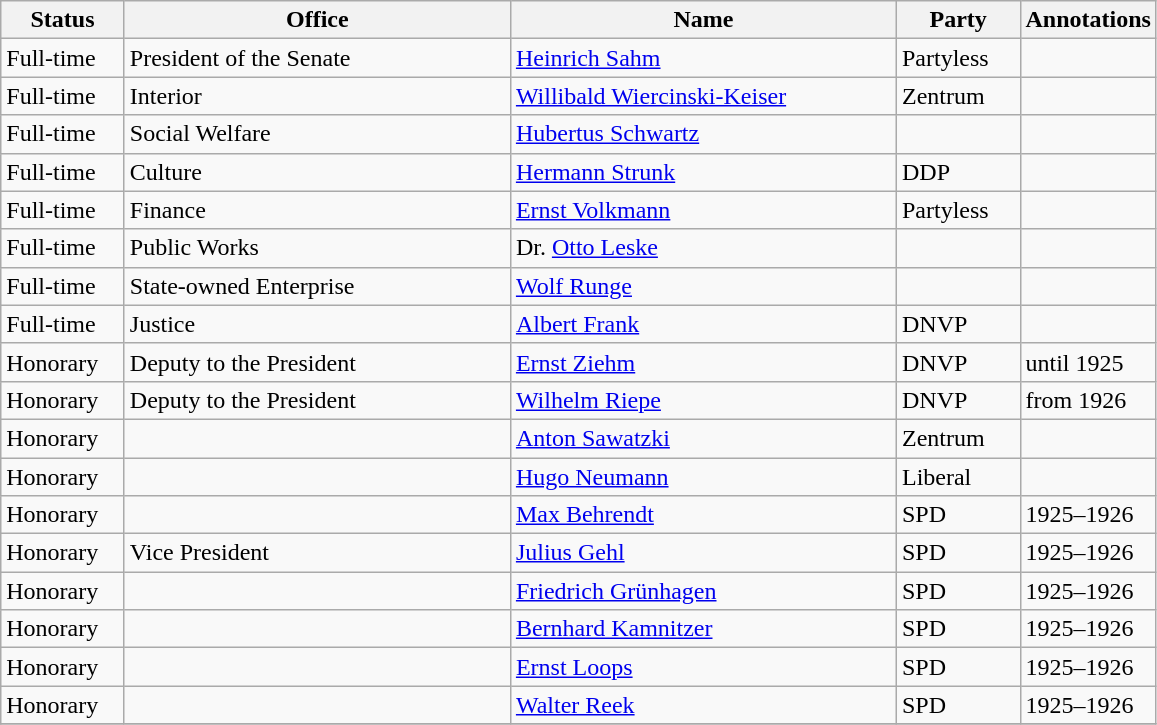<table class="wikitable">
<tr class="hintergrundfarbe8">
<th style="width:75px">Status</th>
<th style="width:250px">Office</th>
<th style="width:250px">Name</th>
<th style="width:75px">Party</th>
<th style="width:75px">Annotations</th>
</tr>
<tr>
<td>Full-time</td>
<td>President of the Senate</td>
<td><a href='#'>Heinrich Sahm</a></td>
<td>Partyless</td>
<td></td>
</tr>
<tr>
<td>Full-time</td>
<td>Interior</td>
<td><a href='#'>Willibald Wiercinski-Keiser</a></td>
<td>Zentrum</td>
<td></td>
</tr>
<tr>
<td>Full-time</td>
<td>Social Welfare</td>
<td><a href='#'>Hubertus Schwartz</a></td>
<td></td>
<td></td>
</tr>
<tr>
<td>Full-time</td>
<td>Culture</td>
<td><a href='#'>Hermann Strunk</a></td>
<td>DDP</td>
<td></td>
</tr>
<tr>
<td>Full-time</td>
<td>Finance</td>
<td><a href='#'>Ernst Volkmann</a></td>
<td>Partyless</td>
<td></td>
</tr>
<tr>
<td>Full-time</td>
<td>Public Works</td>
<td>Dr. <a href='#'>Otto Leske</a></td>
<td></td>
<td></td>
</tr>
<tr>
<td>Full-time</td>
<td>State-owned Enterprise</td>
<td><a href='#'>Wolf Runge</a></td>
<td></td>
<td></td>
</tr>
<tr>
<td>Full-time</td>
<td>Justice</td>
<td><a href='#'>Albert Frank</a></td>
<td>DNVP</td>
<td></td>
</tr>
<tr>
<td>Honorary</td>
<td>Deputy to the President</td>
<td><a href='#'>Ernst Ziehm</a></td>
<td>DNVP</td>
<td>until 1925</td>
</tr>
<tr>
<td>Honorary</td>
<td>Deputy to the President</td>
<td><a href='#'>Wilhelm Riepe</a></td>
<td>DNVP</td>
<td>from 1926</td>
</tr>
<tr>
<td>Honorary</td>
<td></td>
<td><a href='#'>Anton Sawatzki</a></td>
<td>Zentrum</td>
<td></td>
</tr>
<tr>
<td>Honorary</td>
<td></td>
<td><a href='#'>Hugo Neumann</a></td>
<td>Liberal</td>
<td></td>
</tr>
<tr>
<td>Honorary</td>
<td></td>
<td><a href='#'>Max Behrendt</a></td>
<td>SPD</td>
<td>1925–1926</td>
</tr>
<tr>
<td>Honorary</td>
<td>Vice President</td>
<td><a href='#'>Julius Gehl</a></td>
<td>SPD</td>
<td>1925–1926</td>
</tr>
<tr>
<td>Honorary</td>
<td></td>
<td><a href='#'>Friedrich Grünhagen</a></td>
<td>SPD</td>
<td>1925–1926</td>
</tr>
<tr>
<td>Honorary</td>
<td></td>
<td><a href='#'>Bernhard Kamnitzer</a></td>
<td>SPD</td>
<td>1925–1926</td>
</tr>
<tr>
<td>Honorary</td>
<td></td>
<td><a href='#'>Ernst Loops</a></td>
<td>SPD</td>
<td>1925–1926</td>
</tr>
<tr>
<td>Honorary</td>
<td></td>
<td><a href='#'>Walter Reek</a></td>
<td>SPD</td>
<td>1925–1926</td>
</tr>
<tr>
</tr>
</table>
